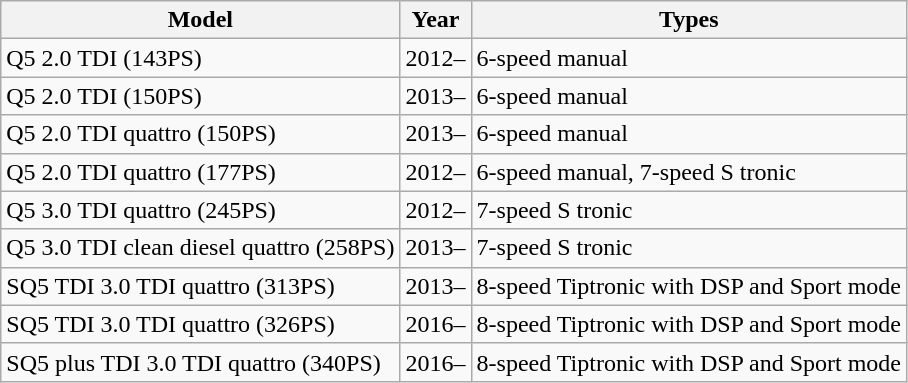<table class="wikitable sortable collapsible">
<tr>
<th>Model</th>
<th>Year</th>
<th>Types</th>
</tr>
<tr>
<td>Q5 2.0 TDI (143PS)</td>
<td>2012–</td>
<td>6-speed manual</td>
</tr>
<tr>
<td>Q5 2.0 TDI (150PS)</td>
<td>2013–</td>
<td>6-speed manual</td>
</tr>
<tr>
<td>Q5 2.0 TDI quattro (150PS)</td>
<td>2013–</td>
<td>6-speed manual</td>
</tr>
<tr>
<td>Q5 2.0 TDI quattro (177PS)</td>
<td>2012–</td>
<td>6-speed manual, 7-speed S tronic</td>
</tr>
<tr>
<td>Q5 3.0 TDI quattro (245PS)</td>
<td>2012–</td>
<td>7-speed S tronic</td>
</tr>
<tr>
<td>Q5 3.0 TDI clean diesel quattro (258PS)</td>
<td>2013–</td>
<td>7-speed S tronic</td>
</tr>
<tr>
<td>SQ5 TDI 3.0 TDI quattro (313PS)</td>
<td>2013–</td>
<td>8-speed Tiptronic with DSP and Sport mode</td>
</tr>
<tr>
<td>SQ5 TDI 3.0 TDI quattro (326PS)</td>
<td>2016–</td>
<td>8-speed Tiptronic with DSP and Sport mode</td>
</tr>
<tr>
<td>SQ5 plus TDI 3.0 TDI quattro (340PS)</td>
<td>2016–</td>
<td>8-speed Tiptronic with DSP and Sport mode</td>
</tr>
</table>
